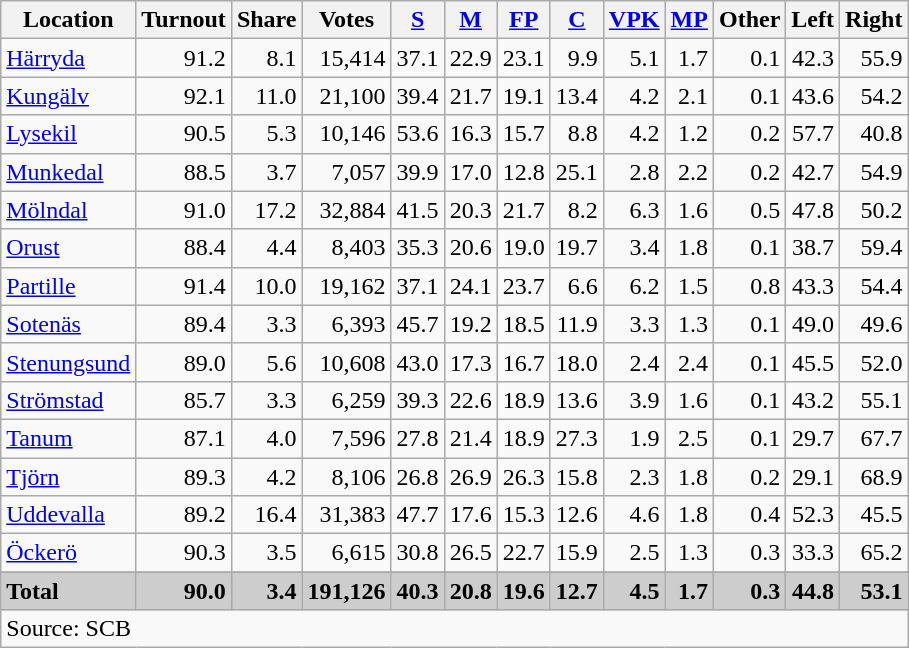<table class="wikitable sortable" style=text-align:right>
<tr>
<th>Location</th>
<th>Turnout</th>
<th>Share</th>
<th>Votes</th>
<th><a href='#'>S</a></th>
<th><a href='#'>M</a></th>
<th><a href='#'>FP</a></th>
<th><a href='#'>C</a></th>
<th><a href='#'>VPK</a></th>
<th><a href='#'>MP</a></th>
<th>Other</th>
<th>Left</th>
<th>Right</th>
</tr>
<tr>
<td align=left><a href='#'>Härryda</a></td>
<td>91.2</td>
<td>8.1</td>
<td>15,414</td>
<td>37.1</td>
<td>22.9</td>
<td>23.1</td>
<td>9.9</td>
<td>5.1</td>
<td>1.7</td>
<td>0.1</td>
<td>42.3</td>
<td>55.9</td>
</tr>
<tr>
<td align=left><a href='#'>Kungälv</a></td>
<td>92.1</td>
<td>11.0</td>
<td>21,100</td>
<td>39.4</td>
<td>21.7</td>
<td>19.1</td>
<td>13.4</td>
<td>4.2</td>
<td>2.1</td>
<td>0.1</td>
<td>43.6</td>
<td>54.2</td>
</tr>
<tr>
<td align=left><a href='#'>Lysekil</a></td>
<td>90.5</td>
<td>5.3</td>
<td>10,146</td>
<td>53.6</td>
<td>16.3</td>
<td>15.7</td>
<td>8.8</td>
<td>4.2</td>
<td>1.2</td>
<td>0.2</td>
<td>57.7</td>
<td>40.8</td>
</tr>
<tr>
<td align=left><a href='#'>Munkedal</a></td>
<td>88.5</td>
<td>3.7</td>
<td>7,057</td>
<td>39.9</td>
<td>17.0</td>
<td>12.8</td>
<td>25.1</td>
<td>2.8</td>
<td>2.2</td>
<td>0.2</td>
<td>42.7</td>
<td>54.9</td>
</tr>
<tr>
<td align=left><a href='#'>Mölndal</a></td>
<td>91.0</td>
<td>17.2</td>
<td>32,884</td>
<td>41.5</td>
<td>20.3</td>
<td>21.7</td>
<td>8.2</td>
<td>6.3</td>
<td>1.6</td>
<td>0.5</td>
<td>47.8</td>
<td>50.2</td>
</tr>
<tr>
<td align=left><a href='#'>Orust</a></td>
<td>88.4</td>
<td>4.4</td>
<td>8,403</td>
<td>35.3</td>
<td>20.6</td>
<td>19.0</td>
<td>19.7</td>
<td>3.4</td>
<td>1.8</td>
<td>0.1</td>
<td>38.7</td>
<td>59.4</td>
</tr>
<tr>
<td align=left><a href='#'>Partille</a></td>
<td>91.4</td>
<td>10.0</td>
<td>19,162</td>
<td>37.1</td>
<td>24.1</td>
<td>23.7</td>
<td>6.6</td>
<td>6.2</td>
<td>1.5</td>
<td>0.8</td>
<td>43.3</td>
<td>54.4</td>
</tr>
<tr>
<td align=left><a href='#'>Sotenäs</a></td>
<td>89.4</td>
<td>3.3</td>
<td>6,393</td>
<td>45.7</td>
<td>19.2</td>
<td>18.5</td>
<td>11.9</td>
<td>3.3</td>
<td>1.3</td>
<td>0.1</td>
<td>49.0</td>
<td>49.6</td>
</tr>
<tr>
<td align=left><a href='#'>Stenungsund</a></td>
<td>89.0</td>
<td>5.6</td>
<td>10,608</td>
<td>43.0</td>
<td>17.3</td>
<td>16.7</td>
<td>18.0</td>
<td>2.4</td>
<td>2.4</td>
<td>0.1</td>
<td>45.5</td>
<td>52.0</td>
</tr>
<tr>
<td align=left><a href='#'>Strömstad</a></td>
<td>85.7</td>
<td>3.3</td>
<td>6,259</td>
<td>39.3</td>
<td>22.6</td>
<td>18.9</td>
<td>13.6</td>
<td>3.9</td>
<td>1.6</td>
<td>0.1</td>
<td>43.2</td>
<td>55.1</td>
</tr>
<tr>
<td align=left><a href='#'>Tanum</a></td>
<td>87.1</td>
<td>4.0</td>
<td>7,596</td>
<td>27.8</td>
<td>21.4</td>
<td>18.9</td>
<td>27.3</td>
<td>1.9</td>
<td>2.5</td>
<td>0.1</td>
<td>29.7</td>
<td>67.7</td>
</tr>
<tr>
<td align=left><a href='#'>Tjörn</a></td>
<td>89.3</td>
<td>4.2</td>
<td>8,106</td>
<td>26.8</td>
<td>26.9</td>
<td>26.3</td>
<td>15.8</td>
<td>2.3</td>
<td>1.8</td>
<td>0.2</td>
<td>29.1</td>
<td>68.9</td>
</tr>
<tr>
<td align=left><a href='#'>Uddevalla</a></td>
<td>89.2</td>
<td>16.4</td>
<td>31,383</td>
<td>47.7</td>
<td>17.6</td>
<td>15.3</td>
<td>12.6</td>
<td>4.6</td>
<td>1.8</td>
<td>0.4</td>
<td>52.3</td>
<td>45.5</td>
</tr>
<tr>
<td align=left><a href='#'>Öckerö</a></td>
<td>90.3</td>
<td>3.5</td>
<td>6,615</td>
<td>30.8</td>
<td>26.5</td>
<td>22.7</td>
<td>15.9</td>
<td>2.5</td>
<td>1.3</td>
<td>0.3</td>
<td>33.3</td>
<td>65.2</td>
</tr>
<tr>
</tr>
<tr style="background:#CDCDCD;">
<td align=left><strong>Total</strong></td>
<td><strong>90.0</strong></td>
<td><strong>3.4</strong></td>
<td><strong>191,126</strong></td>
<td><strong>40.3</strong></td>
<td><strong>20.8</strong></td>
<td><strong>19.6</strong></td>
<td><strong>12.7</strong></td>
<td><strong>4.5</strong></td>
<td><strong>1.7</strong></td>
<td><strong>0.3</strong></td>
<td><strong>44.8</strong></td>
<td><strong>53.1</strong></td>
</tr>
<tr>
<td align=left colspan=13>Source: SCB </td>
</tr>
</table>
